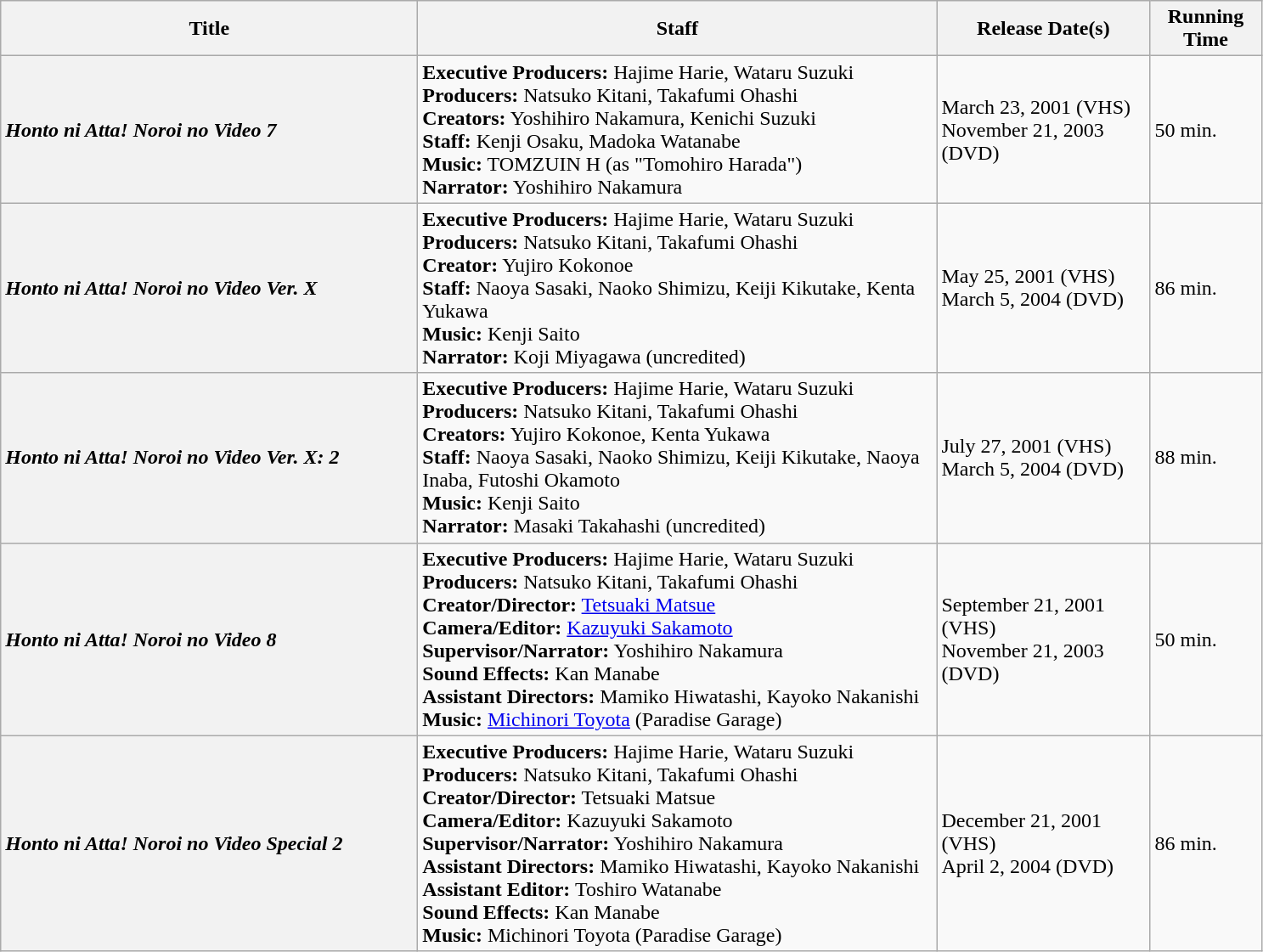<table class="wikitable mw-collapsible mw-collapsed">
<tr>
<th style=width:20.0em>Title</th>
<th style="width:25.0em">Staff</th>
<th style="width:10.0em">Release Date(s)</th>
<th style="width:5.0em">Running Time</th>
</tr>
<tr>
<th style="text-align:left"><em>Honto ni Atta! Noroi no Video 7</em></th>
<td><strong>Executive Producers:</strong> Hajime Harie, Wataru Suzuki<br><strong>Producers:</strong> Natsuko Kitani, Takafumi Ohashi<br><strong>Creators:</strong> Yoshihiro Nakamura, Kenichi Suzuki<br><strong>Staff:</strong> Kenji Osaku, Madoka Watanabe<br><strong>Music:</strong> TOMZUIN H (as "Tomohiro Harada")<br><strong>Narrator:</strong> Yoshihiro Nakamura</td>
<td>March 23, 2001 (VHS)<br>November 21, 2003 (DVD)</td>
<td>50 min.</td>
</tr>
<tr>
<th style="text-align:left"><em>Honto ni Atta! Noroi no Video Ver. X</em></th>
<td><strong>Executive Producers:</strong> Hajime Harie, Wataru Suzuki<br><strong>Producers:</strong> Natsuko Kitani, Takafumi Ohashi<br><strong>Creator:</strong> Yujiro Kokonoe<br><strong>Staff:</strong> Naoya Sasaki, Naoko Shimizu, Keiji Kikutake, Kenta Yukawa<br><strong>Music:</strong> Kenji Saito<br><strong>Narrator:</strong> Koji Miyagawa (uncredited)</td>
<td>May 25, 2001 (VHS)<br>March 5, 2004 (DVD)</td>
<td>86 min.</td>
</tr>
<tr>
<th style="text-align:left"><em>Honto ni Atta! Noroi no Video Ver. X: 2</em></th>
<td><strong>Executive Producers:</strong> Hajime Harie, Wataru Suzuki<br><strong>Producers:</strong> Natsuko Kitani, Takafumi Ohashi<br><strong>Creators:</strong> Yujiro Kokonoe, Kenta Yukawa<br><strong>Staff:</strong> Naoya Sasaki, Naoko Shimizu, Keiji Kikutake, Naoya Inaba, Futoshi Okamoto<br><strong>Music:</strong> Kenji Saito<br><strong>Narrator:</strong> Masaki Takahashi (uncredited)</td>
<td>July 27, 2001 (VHS)<br>March 5, 2004 (DVD)</td>
<td>88 min.</td>
</tr>
<tr>
<th style="text-align:left"><em>Honto ni Atta! Noroi no Video 8</em></th>
<td><strong>Executive Producers:</strong> Hajime Harie, Wataru Suzuki<br><strong>Producers:</strong> Natsuko Kitani, Takafumi Ohashi<br><strong>Creator/Director:</strong> <a href='#'>Tetsuaki Matsue</a><br><strong>Camera/Editor:</strong> <a href='#'>Kazuyuki Sakamoto</a><br><strong>Supervisor/Narrator:</strong> Yoshihiro Nakamura<br><strong>Sound Effects:</strong> Kan Manabe<br><strong>Assistant Directors:</strong> Mamiko Hiwatashi, Kayoko Nakanishi<br><strong>Music:</strong> <a href='#'>Michinori Toyota</a> (Paradise Garage)</td>
<td>September 21, 2001 (VHS)<br>November 21, 2003 (DVD)</td>
<td>50 min.</td>
</tr>
<tr>
<th style="text-align:left"><em>Honto ni Atta! Noroi no Video Special 2</em></th>
<td><strong>Executive Producers:</strong> Hajime Harie, Wataru Suzuki<br><strong>Producers:</strong> Natsuko Kitani, Takafumi Ohashi<br><strong>Creator/Director:</strong> Tetsuaki Matsue<br><strong>Camera/Editor:</strong> Kazuyuki Sakamoto<br><strong>Supervisor/Narrator:</strong> Yoshihiro Nakamura<br><strong>Assistant Directors:</strong> Mamiko Hiwatashi, Kayoko Nakanishi<br><strong>Assistant Editor:</strong> Toshiro Watanabe<br><strong>Sound Effects:</strong> Kan Manabe<br><strong>Music:</strong> Michinori Toyota (Paradise Garage)</td>
<td>December 21, 2001 (VHS)<br>April 2, 2004 (DVD)</td>
<td>86 min.</td>
</tr>
</table>
